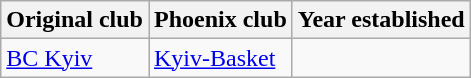<table class="wikitable">
<tr>
<th>Original club</th>
<th>Phoenix club</th>
<th>Year established</th>
</tr>
<tr>
<td><a href='#'>BC Kyiv</a></td>
<td><a href='#'>Kyiv-Basket</a></td>
<td></td>
</tr>
</table>
